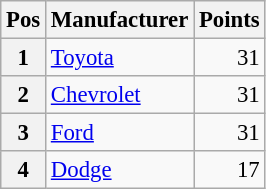<table class="wikitable" style="font-size: 95%;">
<tr>
<th>Pos</th>
<th>Manufacturer</th>
<th>Points</th>
</tr>
<tr>
<th>1</th>
<td><a href='#'>Toyota</a></td>
<td style="text-align:right;">31</td>
</tr>
<tr>
<th>2</th>
<td><a href='#'>Chevrolet</a></td>
<td style="text-align:right;">31</td>
</tr>
<tr>
<th>3</th>
<td><a href='#'>Ford</a></td>
<td style="text-align:right;">31</td>
</tr>
<tr>
<th>4</th>
<td><a href='#'>Dodge</a></td>
<td style="text-align:right;">17</td>
</tr>
</table>
